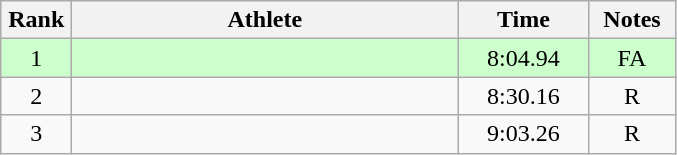<table class=wikitable style="text-align:center">
<tr>
<th width=40>Rank</th>
<th width=250>Athlete</th>
<th width=80>Time</th>
<th width=50>Notes</th>
</tr>
<tr bgcolor="ccffcc">
<td>1</td>
<td align=left></td>
<td>8:04.94</td>
<td>FA</td>
</tr>
<tr>
<td>2</td>
<td align=left></td>
<td>8:30.16</td>
<td>R</td>
</tr>
<tr>
<td>3</td>
<td align=left></td>
<td>9:03.26</td>
<td>R</td>
</tr>
</table>
